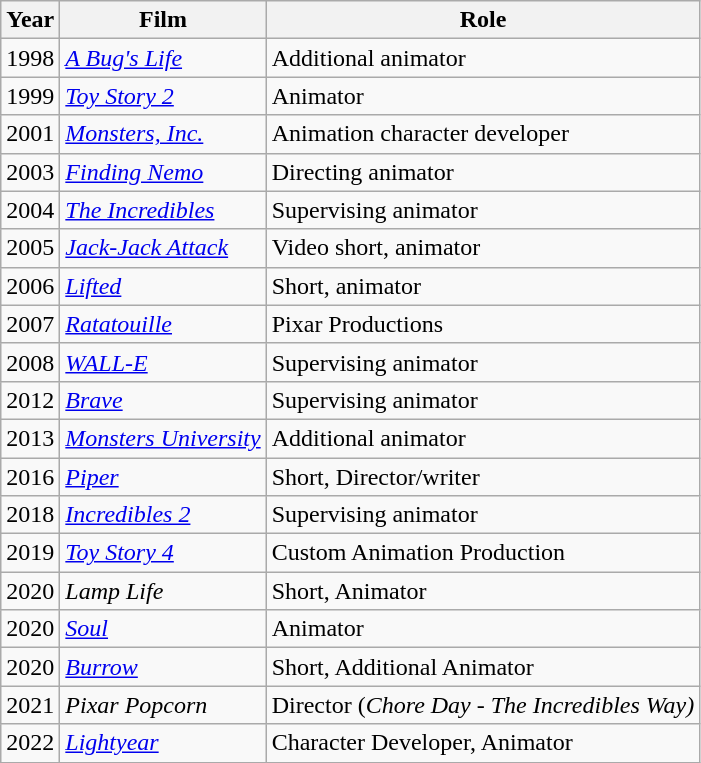<table class="wikitable">
<tr>
<th>Year</th>
<th>Film</th>
<th>Role</th>
</tr>
<tr>
<td>1998</td>
<td><em><a href='#'>A Bug's Life</a></em></td>
<td>Additional animator</td>
</tr>
<tr>
<td>1999</td>
<td><em><a href='#'>Toy Story 2</a></em></td>
<td>Animator</td>
</tr>
<tr>
<td>2001</td>
<td><em><a href='#'>Monsters, Inc.</a></em></td>
<td>Animation character developer</td>
</tr>
<tr>
<td>2003</td>
<td><em><a href='#'>Finding Nemo</a></em></td>
<td>Directing animator</td>
</tr>
<tr>
<td>2004</td>
<td><em><a href='#'>The Incredibles</a></em></td>
<td>Supervising animator</td>
</tr>
<tr>
<td>2005</td>
<td><em><a href='#'>Jack-Jack Attack</a></em></td>
<td>Video short, animator</td>
</tr>
<tr>
<td>2006</td>
<td><em><a href='#'>Lifted</a></em></td>
<td>Short, animator</td>
</tr>
<tr>
<td>2007</td>
<td><em><a href='#'>Ratatouille</a></em></td>
<td>Pixar Productions</td>
</tr>
<tr>
<td>2008</td>
<td><em><a href='#'>WALL-E</a></em></td>
<td>Supervising animator</td>
</tr>
<tr>
<td>2012</td>
<td><em><a href='#'>Brave</a></em></td>
<td>Supervising animator</td>
</tr>
<tr>
<td>2013</td>
<td><em><a href='#'>Monsters University</a></em></td>
<td>Additional animator</td>
</tr>
<tr>
<td>2016</td>
<td><em><a href='#'>Piper</a></em></td>
<td>Short, Director/writer</td>
</tr>
<tr>
<td>2018</td>
<td><em><a href='#'>Incredibles 2</a></em></td>
<td>Supervising animator</td>
</tr>
<tr>
<td>2019</td>
<td><em><a href='#'>Toy Story 4</a></em></td>
<td>Custom Animation Production</td>
</tr>
<tr>
<td>2020</td>
<td><em>Lamp Life</em></td>
<td>Short, Animator</td>
</tr>
<tr>
<td>2020</td>
<td><a href='#'><em>Soul</em></a></td>
<td>Animator</td>
</tr>
<tr>
<td>2020</td>
<td><a href='#'><em>Burrow</em></a></td>
<td>Short, Additional Animator</td>
</tr>
<tr>
<td>2021</td>
<td><em>Pixar Popcorn</em></td>
<td>Director (<em>Chore Day - The Incredibles Way)</em></td>
</tr>
<tr>
<td>2022</td>
<td><a href='#'><em>Lightyear</em></a></td>
<td>Character Developer, Animator</td>
</tr>
</table>
